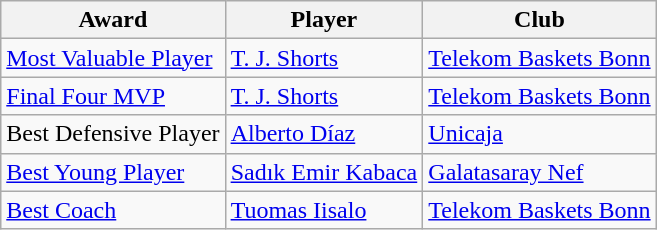<table class="wikitable">
<tr>
<th>Award</th>
<th>Player</th>
<th>Club</th>
</tr>
<tr>
<td><a href='#'>Most Valuable Player</a></td>
<td> <a href='#'>T. J. Shorts</a></td>
<td> <a href='#'>Telekom Baskets Bonn</a></td>
</tr>
<tr>
<td><a href='#'>Final Four MVP</a></td>
<td> <a href='#'>T. J. Shorts</a></td>
<td> <a href='#'>Telekom Baskets Bonn</a></td>
</tr>
<tr>
<td>Best Defensive Player</td>
<td> <a href='#'>Alberto Díaz</a></td>
<td> <a href='#'>Unicaja</a></td>
</tr>
<tr>
<td><a href='#'>Best Young Player</a></td>
<td> <a href='#'>Sadık Emir Kabaca</a></td>
<td> <a href='#'>Galatasaray Nef</a></td>
</tr>
<tr>
<td><a href='#'>Best Coach</a></td>
<td> <a href='#'>Tuomas Iisalo</a></td>
<td> <a href='#'>Telekom Baskets Bonn</a></td>
</tr>
</table>
